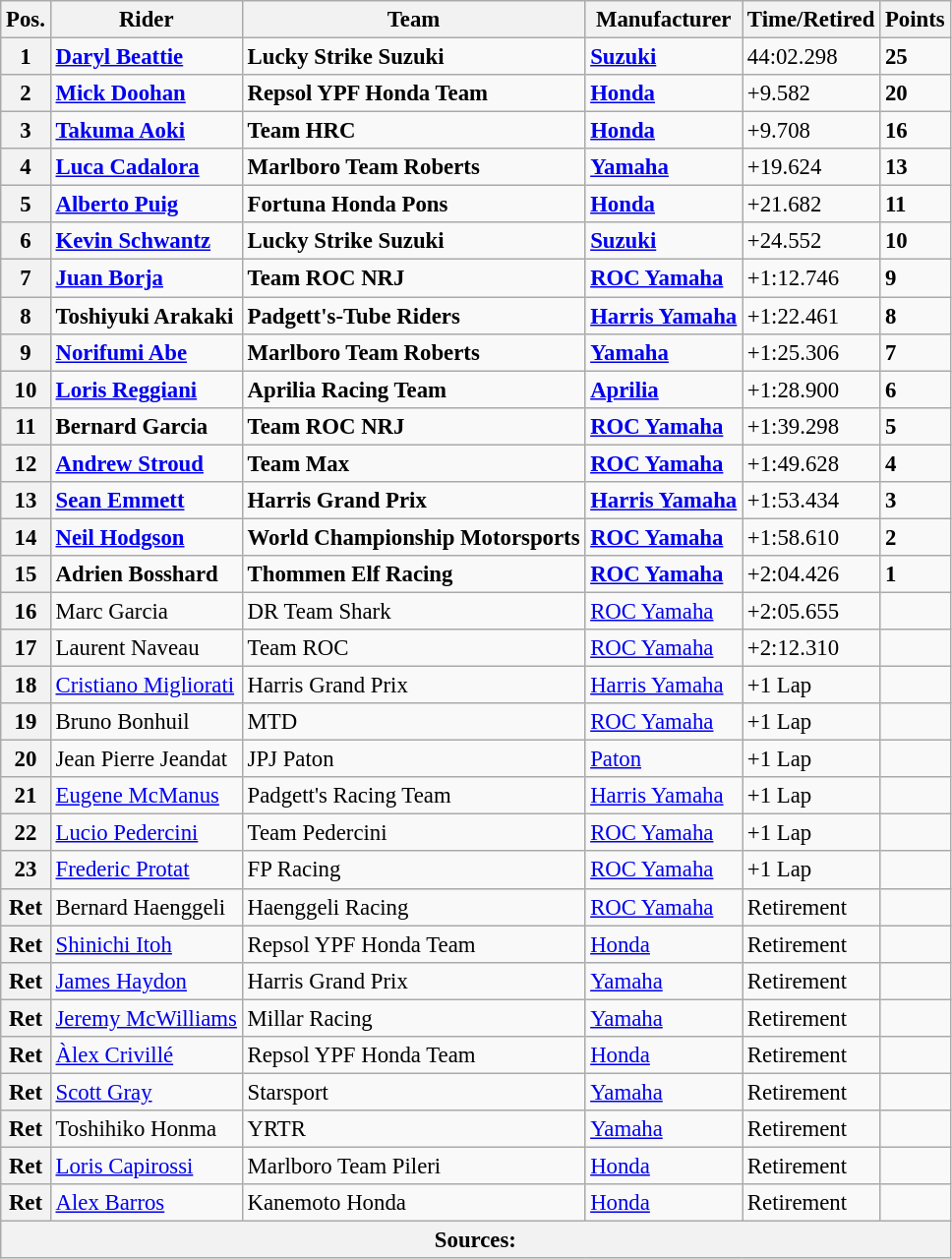<table class="wikitable" style="font-size: 95%;">
<tr>
<th>Pos.</th>
<th>Rider</th>
<th>Team</th>
<th>Manufacturer</th>
<th>Time/Retired</th>
<th>Points</th>
</tr>
<tr>
<th>1</th>
<td> <strong><a href='#'>Daryl Beattie</a></strong></td>
<td><strong>Lucky Strike Suzuki</strong></td>
<td><strong><a href='#'>Suzuki</a></strong></td>
<td>44:02.298</td>
<td><strong>25</strong></td>
</tr>
<tr>
<th>2</th>
<td> <strong><a href='#'>Mick Doohan</a></strong></td>
<td><strong>Repsol YPF Honda Team</strong></td>
<td><strong><a href='#'>Honda</a></strong></td>
<td>+9.582</td>
<td><strong>20</strong></td>
</tr>
<tr>
<th>3</th>
<td> <strong><a href='#'>Takuma Aoki</a></strong></td>
<td><strong>Team HRC</strong></td>
<td><strong><a href='#'>Honda</a></strong></td>
<td>+9.708</td>
<td><strong>16</strong></td>
</tr>
<tr>
<th>4</th>
<td> <strong><a href='#'>Luca Cadalora</a></strong></td>
<td><strong>Marlboro Team Roberts</strong></td>
<td><strong><a href='#'>Yamaha</a></strong></td>
<td>+19.624</td>
<td><strong>13</strong></td>
</tr>
<tr>
<th>5</th>
<td> <strong><a href='#'>Alberto Puig</a></strong></td>
<td><strong>Fortuna Honda Pons</strong></td>
<td><strong><a href='#'>Honda</a></strong></td>
<td>+21.682</td>
<td><strong>11</strong></td>
</tr>
<tr>
<th>6</th>
<td> <strong><a href='#'>Kevin Schwantz</a></strong></td>
<td><strong>Lucky Strike Suzuki</strong></td>
<td><strong><a href='#'>Suzuki</a></strong></td>
<td>+24.552</td>
<td><strong>10</strong></td>
</tr>
<tr>
<th>7</th>
<td> <strong><a href='#'>Juan Borja</a></strong></td>
<td><strong>Team ROC NRJ</strong></td>
<td><strong><a href='#'>ROC Yamaha</a></strong></td>
<td>+1:12.746</td>
<td><strong>9</strong></td>
</tr>
<tr>
<th>8</th>
<td> <strong>Toshiyuki Arakaki</strong></td>
<td><strong>Padgett's-Tube Riders</strong></td>
<td><strong><a href='#'>Harris Yamaha</a></strong></td>
<td>+1:22.461</td>
<td><strong>8</strong></td>
</tr>
<tr>
<th>9</th>
<td> <strong><a href='#'>Norifumi Abe</a></strong></td>
<td><strong>Marlboro Team Roberts</strong></td>
<td><strong><a href='#'>Yamaha</a></strong></td>
<td>+1:25.306</td>
<td><strong>7</strong></td>
</tr>
<tr>
<th>10</th>
<td> <strong><a href='#'>Loris Reggiani</a></strong></td>
<td><strong>Aprilia Racing Team</strong></td>
<td><strong><a href='#'>Aprilia</a></strong></td>
<td>+1:28.900</td>
<td><strong>6</strong></td>
</tr>
<tr>
<th>11</th>
<td> <strong>Bernard Garcia</strong></td>
<td><strong>Team ROC NRJ</strong></td>
<td><strong><a href='#'>ROC Yamaha</a></strong></td>
<td>+1:39.298</td>
<td><strong>5</strong></td>
</tr>
<tr>
<th>12</th>
<td> <strong><a href='#'>Andrew Stroud</a></strong></td>
<td><strong>Team Max</strong></td>
<td><strong><a href='#'>ROC Yamaha</a></strong></td>
<td>+1:49.628</td>
<td><strong>4</strong></td>
</tr>
<tr>
<th>13</th>
<td> <strong><a href='#'>Sean Emmett</a></strong></td>
<td><strong>Harris Grand Prix</strong></td>
<td><strong><a href='#'>Harris Yamaha</a></strong></td>
<td>+1:53.434</td>
<td><strong>3</strong></td>
</tr>
<tr>
<th>14</th>
<td> <strong><a href='#'>Neil Hodgson</a></strong></td>
<td><strong>World Championship Motorsports</strong></td>
<td><strong><a href='#'>ROC Yamaha</a></strong></td>
<td>+1:58.610</td>
<td><strong>2</strong></td>
</tr>
<tr>
<th>15</th>
<td> <strong>Adrien Bosshard</strong></td>
<td><strong>Thommen Elf Racing</strong></td>
<td><strong><a href='#'>ROC Yamaha</a></strong></td>
<td>+2:04.426</td>
<td><strong>1</strong></td>
</tr>
<tr>
<th>16</th>
<td> Marc Garcia</td>
<td>DR Team Shark</td>
<td><a href='#'>ROC Yamaha</a></td>
<td>+2:05.655</td>
<td></td>
</tr>
<tr>
<th>17</th>
<td> Laurent Naveau</td>
<td>Team ROC</td>
<td><a href='#'>ROC Yamaha</a></td>
<td>+2:12.310</td>
<td></td>
</tr>
<tr>
<th>18</th>
<td> <a href='#'>Cristiano Migliorati</a></td>
<td>Harris Grand Prix</td>
<td><a href='#'>Harris Yamaha</a></td>
<td>+1 Lap</td>
<td></td>
</tr>
<tr>
<th>19</th>
<td> Bruno Bonhuil</td>
<td>MTD</td>
<td><a href='#'>ROC Yamaha</a></td>
<td>+1 Lap</td>
<td></td>
</tr>
<tr>
<th>20</th>
<td> Jean Pierre Jeandat</td>
<td>JPJ Paton</td>
<td><a href='#'>Paton</a></td>
<td>+1 Lap</td>
<td></td>
</tr>
<tr>
<th>21</th>
<td> <a href='#'>Eugene McManus</a></td>
<td>Padgett's Racing Team</td>
<td><a href='#'>Harris Yamaha</a></td>
<td>+1 Lap</td>
<td></td>
</tr>
<tr>
<th>22</th>
<td> <a href='#'>Lucio Pedercini</a></td>
<td>Team Pedercini</td>
<td><a href='#'>ROC Yamaha</a></td>
<td>+1 Lap</td>
<td></td>
</tr>
<tr>
<th>23</th>
<td> <a href='#'>Frederic Protat</a></td>
<td>FP Racing</td>
<td><a href='#'>ROC Yamaha</a></td>
<td>+1 Lap</td>
<td></td>
</tr>
<tr>
<th>Ret</th>
<td> Bernard Haenggeli</td>
<td>Haenggeli Racing</td>
<td><a href='#'>ROC Yamaha</a></td>
<td>Retirement</td>
<td></td>
</tr>
<tr>
<th>Ret</th>
<td> <a href='#'>Shinichi Itoh</a></td>
<td>Repsol YPF Honda Team</td>
<td><a href='#'>Honda</a></td>
<td>Retirement</td>
<td></td>
</tr>
<tr>
<th>Ret</th>
<td> <a href='#'>James Haydon</a></td>
<td>Harris Grand Prix</td>
<td><a href='#'>Yamaha</a></td>
<td>Retirement</td>
<td></td>
</tr>
<tr>
<th>Ret</th>
<td> <a href='#'>Jeremy McWilliams</a></td>
<td>Millar Racing</td>
<td><a href='#'>Yamaha</a></td>
<td>Retirement</td>
<td></td>
</tr>
<tr>
<th>Ret</th>
<td> <a href='#'>Àlex Crivillé</a></td>
<td>Repsol YPF Honda Team</td>
<td><a href='#'>Honda</a></td>
<td>Retirement</td>
<td></td>
</tr>
<tr>
<th>Ret</th>
<td> <a href='#'>Scott Gray</a></td>
<td>Starsport</td>
<td><a href='#'>Yamaha</a></td>
<td>Retirement</td>
<td></td>
</tr>
<tr>
<th>Ret</th>
<td> Toshihiko Honma</td>
<td>YRTR</td>
<td><a href='#'>Yamaha</a></td>
<td>Retirement</td>
<td></td>
</tr>
<tr>
<th>Ret</th>
<td> <a href='#'>Loris Capirossi</a></td>
<td>Marlboro Team Pileri</td>
<td><a href='#'>Honda</a></td>
<td>Retirement</td>
<td></td>
</tr>
<tr>
<th>Ret</th>
<td> <a href='#'>Alex Barros</a></td>
<td>Kanemoto Honda</td>
<td><a href='#'>Honda</a></td>
<td>Retirement</td>
<td></td>
</tr>
<tr>
<th colspan=8>Sources:</th>
</tr>
</table>
